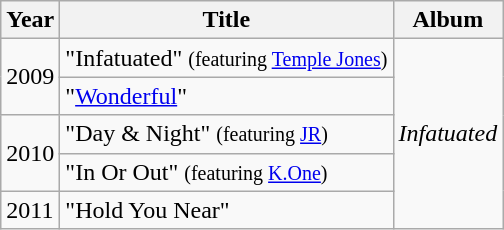<table class="wikitable">
<tr>
<th>Year</th>
<th>Title</th>
<th>Album</th>
</tr>
<tr>
<td rowspan="2">2009</td>
<td>"Infatuated" <small>(featuring <a href='#'>Temple Jones</a>)</small></td>
<td rowspan="5"><em>Infatuated</em></td>
</tr>
<tr>
<td>"<a href='#'>Wonderful</a>"</td>
</tr>
<tr>
<td rowspan="2">2010</td>
<td>"Day & Night" <small>(featuring <a href='#'>JR</a>)</small></td>
</tr>
<tr>
<td>"In Or Out" <small>(featuring <a href='#'>K.One</a>)</small></td>
</tr>
<tr>
<td>2011</td>
<td>"Hold You Near"</td>
</tr>
</table>
